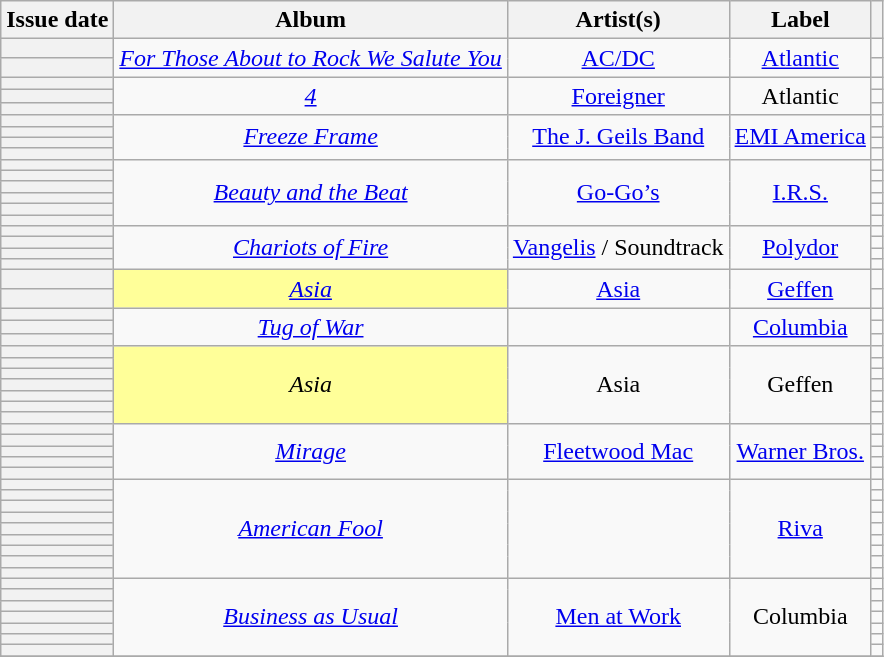<table class="wikitable sortable plainrowheaders" style="text-align: center">
<tr>
<th scope=col>Issue date</th>
<th scope=col>Album</th>
<th scope=col>Artist(s)</th>
<th scope=col>Label</th>
<th scope=col class="unsortable"></th>
</tr>
<tr>
<th scope="row"></th>
<td style="text-align: center;" rowspan=2><em><a href='#'>For Those About to Rock We Salute You</a></em></td>
<td style="text-align: center;" rowspan=2><a href='#'>AC/DC</a></td>
<td style="text-align: center;" rowspan=2><a href='#'>Atlantic</a></td>
<td></td>
</tr>
<tr>
<th scope="row"></th>
<td></td>
</tr>
<tr>
<th scope="row"></th>
<td style="text-align: center;" rowspan=3><em><a href='#'>4</a></em></td>
<td style="text-align: center;" rowspan=3><a href='#'>Foreigner</a></td>
<td style="text-align: center;" rowspan=3>Atlantic</td>
<td></td>
</tr>
<tr>
<th scope="row"></th>
<td></td>
</tr>
<tr>
<th scope="row"></th>
<td></td>
</tr>
<tr>
<th scope="row"></th>
<td style="text-align: center;" rowspan=4><em><a href='#'>Freeze Frame</a></em></td>
<td style="text-align: center;" rowspan=4 data-sort-value="Geils Band, The J."><a href='#'>The J. Geils Band</a></td>
<td style="text-align: center;" rowspan=4><a href='#'>EMI America</a></td>
<td></td>
</tr>
<tr>
<th scope="row"></th>
<td></td>
</tr>
<tr>
<th scope="row"></th>
<td></td>
</tr>
<tr>
<th scope="row"></th>
<td></td>
</tr>
<tr>
<th scope="row"></th>
<td style="text-align: center;" rowspan=6><em><a href='#'>Beauty and the Beat</a></em></td>
<td style="text-align: center;" rowspan=6 data-sort-value="Go-Go's, The"><a href='#'>Go-Go’s</a></td>
<td style="text-align: center;" rowspan=6><a href='#'>I.R.S.</a></td>
<td></td>
</tr>
<tr>
<th scope="row"></th>
<td></td>
</tr>
<tr>
<th scope="row"></th>
<td></td>
</tr>
<tr>
<th scope="row"></th>
<td></td>
</tr>
<tr>
<th scope="row"></th>
<td></td>
</tr>
<tr>
<th scope="row"></th>
<td></td>
</tr>
<tr>
<th scope="row"></th>
<td style="text-align: center;" rowspan=4><em><a href='#'>Chariots of Fire</a></em></td>
<td style="text-align: center;" rowspan=4><a href='#'>Vangelis</a> / Soundtrack</td>
<td style="text-align: center;" rowspan=4><a href='#'>Polydor</a></td>
<td></td>
</tr>
<tr>
<th scope="row"></th>
<td></td>
</tr>
<tr>
<th scope="row"></th>
<td></td>
</tr>
<tr>
<th scope="row"></th>
<td></td>
</tr>
<tr>
<th scope="row"></th>
<td bgcolor=#FFFF99 style="text-align: center;" rowspan=2><em><a href='#'>Asia</a></em> </td>
<td style="text-align: center;" rowspan=2><a href='#'>Asia</a></td>
<td style="text-align: center;" rowspan=2><a href='#'>Geffen</a></td>
<td></td>
</tr>
<tr>
<th scope="row"></th>
<td></td>
</tr>
<tr>
<th scope="row"></th>
<td style="text-align: center;" rowspan=3><em><a href='#'>Tug of War</a></em></td>
<td style="text-align: center;" rowspan=3></td>
<td style="text-align: center;" rowspan=3><a href='#'>Columbia</a></td>
<td></td>
</tr>
<tr>
<th scope="row"></th>
<td></td>
</tr>
<tr>
<th scope="row"></th>
<td></td>
</tr>
<tr>
<th scope="row"></th>
<td bgcolor=#FFFF99 style="text-align: center;" rowspan=7><em>Asia</em> </td>
<td style="text-align: center;" rowspan=7>Asia</td>
<td style="text-align: center;" rowspan=7>Geffen</td>
<td></td>
</tr>
<tr>
<th scope="row"></th>
<td></td>
</tr>
<tr>
<th scope="row"></th>
<td></td>
</tr>
<tr>
<th scope="row"></th>
<td></td>
</tr>
<tr>
<th scope="row"></th>
<td></td>
</tr>
<tr>
<th scope="row"></th>
<td></td>
</tr>
<tr>
<th scope="row"></th>
<td></td>
</tr>
<tr>
<th scope="row"></th>
<td style="text-align: center;" rowspan=5><em><a href='#'>Mirage</a></em></td>
<td style="text-align: center;" rowspan=5><a href='#'>Fleetwood Mac</a></td>
<td style="text-align: center;" rowspan=5><a href='#'>Warner Bros.</a></td>
<td></td>
</tr>
<tr>
<th scope="row"></th>
<td></td>
</tr>
<tr>
<th scope="row"></th>
<td></td>
</tr>
<tr>
<th scope="row"></th>
<td></td>
</tr>
<tr>
<th scope="row"></th>
<td></td>
</tr>
<tr>
<th scope="row"></th>
<td style="text-align: center;" rowspan=9><em><a href='#'>American Fool</a></em></td>
<td style="text-align: center;" rowspan=9></td>
<td style="text-align: center;" rowspan=9><a href='#'>Riva</a></td>
<td></td>
</tr>
<tr>
<th scope="row"></th>
<td></td>
</tr>
<tr>
<th scope="row"></th>
<td></td>
</tr>
<tr>
<th scope="row"></th>
<td></td>
</tr>
<tr>
<th scope="row"></th>
<td></td>
</tr>
<tr>
<th scope="row"></th>
<td></td>
</tr>
<tr>
<th scope="row"></th>
<td></td>
</tr>
<tr>
<th scope="row"></th>
<td></td>
</tr>
<tr>
<th scope="row"></th>
<td></td>
</tr>
<tr>
<th scope="row"></th>
<td style="text-align: center;" rowspan=7><em><a href='#'>Business as Usual</a></em></td>
<td style="text-align: center;" rowspan=7><a href='#'>Men at Work</a></td>
<td style="text-align: center;" rowspan=7>Columbia</td>
<td></td>
</tr>
<tr>
<th scope="row"></th>
<td></td>
</tr>
<tr>
<th scope="row"></th>
<td></td>
</tr>
<tr>
<th scope="row"></th>
<td></td>
</tr>
<tr>
<th scope="row"></th>
<td></td>
</tr>
<tr>
<th scope="row"></th>
<td></td>
</tr>
<tr>
<th scope="row"></th>
<td></td>
</tr>
<tr>
</tr>
</table>
